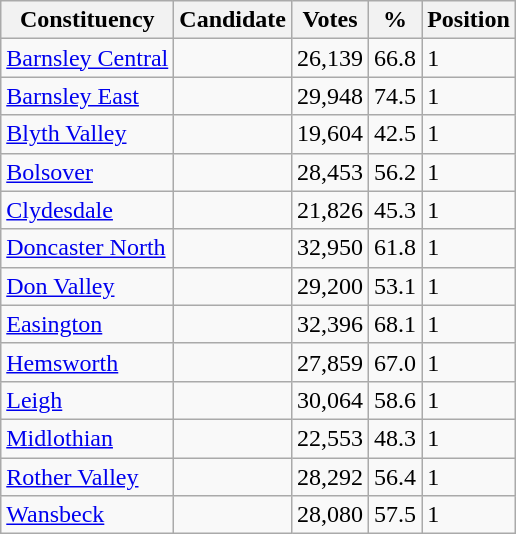<table class="wikitable sortable">
<tr>
<th>Constituency</th>
<th>Candidate</th>
<th>Votes</th>
<th>%</th>
<th>Position</th>
</tr>
<tr>
<td><a href='#'>Barnsley Central</a></td>
<td></td>
<td>26,139</td>
<td>66.8</td>
<td>1</td>
</tr>
<tr>
<td><a href='#'>Barnsley East</a></td>
<td></td>
<td>29,948</td>
<td>74.5</td>
<td>1</td>
</tr>
<tr>
<td><a href='#'>Blyth Valley</a></td>
<td></td>
<td>19,604</td>
<td>42.5</td>
<td>1</td>
</tr>
<tr>
<td><a href='#'>Bolsover</a></td>
<td></td>
<td>28,453</td>
<td>56.2</td>
<td>1</td>
</tr>
<tr>
<td><a href='#'>Clydesdale</a></td>
<td></td>
<td>21,826</td>
<td>45.3</td>
<td>1</td>
</tr>
<tr>
<td><a href='#'>Doncaster North</a></td>
<td></td>
<td>32,950</td>
<td>61.8</td>
<td>1</td>
</tr>
<tr>
<td><a href='#'>Don Valley</a></td>
<td></td>
<td>29,200</td>
<td>53.1</td>
<td>1</td>
</tr>
<tr>
<td><a href='#'>Easington</a></td>
<td></td>
<td>32,396</td>
<td>68.1</td>
<td>1</td>
</tr>
<tr>
<td><a href='#'>Hemsworth</a></td>
<td></td>
<td>27,859</td>
<td>67.0</td>
<td>1</td>
</tr>
<tr>
<td><a href='#'>Leigh</a></td>
<td></td>
<td>30,064</td>
<td>58.6</td>
<td>1</td>
</tr>
<tr>
<td><a href='#'>Midlothian</a></td>
<td></td>
<td>22,553</td>
<td>48.3</td>
<td>1</td>
</tr>
<tr>
<td><a href='#'>Rother Valley</a></td>
<td></td>
<td>28,292</td>
<td>56.4</td>
<td>1</td>
</tr>
<tr>
<td><a href='#'>Wansbeck</a></td>
<td></td>
<td>28,080</td>
<td>57.5</td>
<td>1</td>
</tr>
</table>
